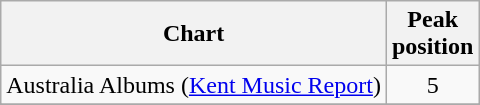<table class="wikitable sortable">
<tr>
<th>Chart</th>
<th>Peak<br>position</th>
</tr>
<tr>
<td>Australia Albums (<a href='#'>Kent Music Report</a>)</td>
<td align=center>5</td>
</tr>
<tr>
</tr>
<tr>
</tr>
<tr>
</tr>
</table>
